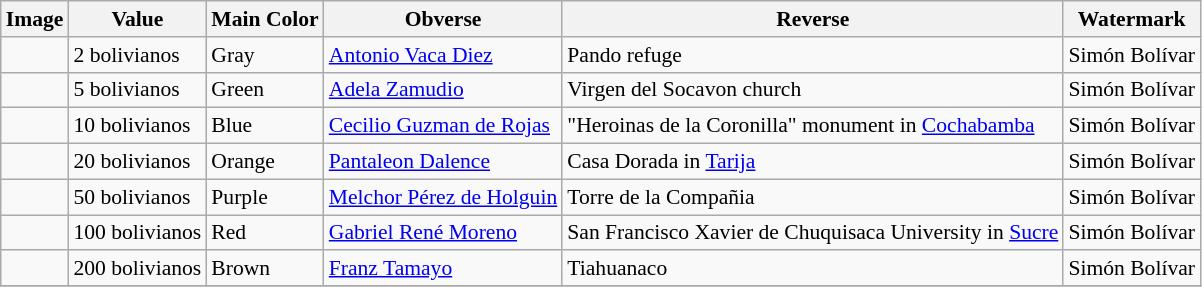<table class="wikitable" style="font-size: 90%">
<tr>
<th>Image</th>
<th>Value</th>
<th>Main Color</th>
<th>Obverse</th>
<th>Reverse</th>
<th>Watermark</th>
</tr>
<tr>
<td></td>
<td>2 bolivianos</td>
<td>Gray</td>
<td><a href='#'>Antonio Vaca Diez</a></td>
<td>Pando refuge</td>
<td>Simón Bolívar</td>
</tr>
<tr>
<td></td>
<td>5 bolivianos</td>
<td>Green</td>
<td><a href='#'>Adela Zamudio</a></td>
<td>Virgen del Socavon church</td>
<td>Simón Bolívar</td>
</tr>
<tr>
<td></td>
<td>10 bolivianos</td>
<td>Blue</td>
<td><a href='#'>Cecilio Guzman de Rojas</a></td>
<td>"Heroinas de la Coronilla" monument in <a href='#'>Cochabamba</a></td>
<td>Simón Bolívar</td>
</tr>
<tr>
<td></td>
<td>20 bolivianos</td>
<td>Orange</td>
<td><a href='#'>Pantaleon Dalence</a></td>
<td>Casa Dorada in <a href='#'>Tarija</a></td>
<td>Simón Bolívar</td>
</tr>
<tr>
<td></td>
<td>50 bolivianos</td>
<td>Purple</td>
<td><a href='#'>Melchor Pérez de Holguin</a></td>
<td>Torre de la Compañia</td>
<td>Simón Bolívar</td>
</tr>
<tr>
<td></td>
<td>100 bolivianos</td>
<td>Red</td>
<td><a href='#'>Gabriel René Moreno</a></td>
<td>San Francisco Xavier de Chuquisaca University in <a href='#'>Sucre</a></td>
<td>Simón Bolívar</td>
</tr>
<tr>
<td></td>
<td>200 bolivianos</td>
<td>Brown</td>
<td><a href='#'>Franz Tamayo</a></td>
<td>Tiahuanaco</td>
<td>Simón Bolívar</td>
</tr>
<tr>
</tr>
</table>
